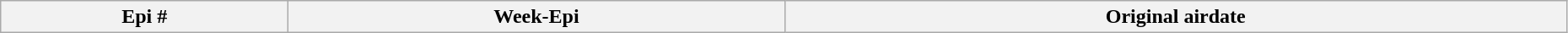<table class="wikitable plainrowheaders" style="width:98%;">
<tr>
<th>Epi #</th>
<th>Week-Epi</th>
<th>Original airdate<br>



</th>
</tr>
</table>
